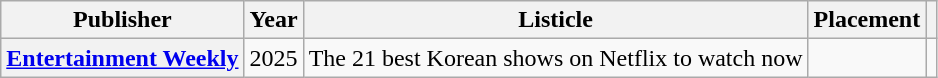<table class="wikitable plainrowheaders sortable">
<tr>
<th scope="col">Publisher</th>
<th scope="col">Year</th>
<th scope="col">Listicle</th>
<th scope="col">Placement</th>
<th scope="col" class="unsortable"></th>
</tr>
<tr>
<th scope="row"><a href='#'>Entertainment Weekly</a></th>
<td>2025</td>
<td>The 21 best Korean shows on Netflix to watch now</td>
<td></td>
<td></td>
</tr>
</table>
